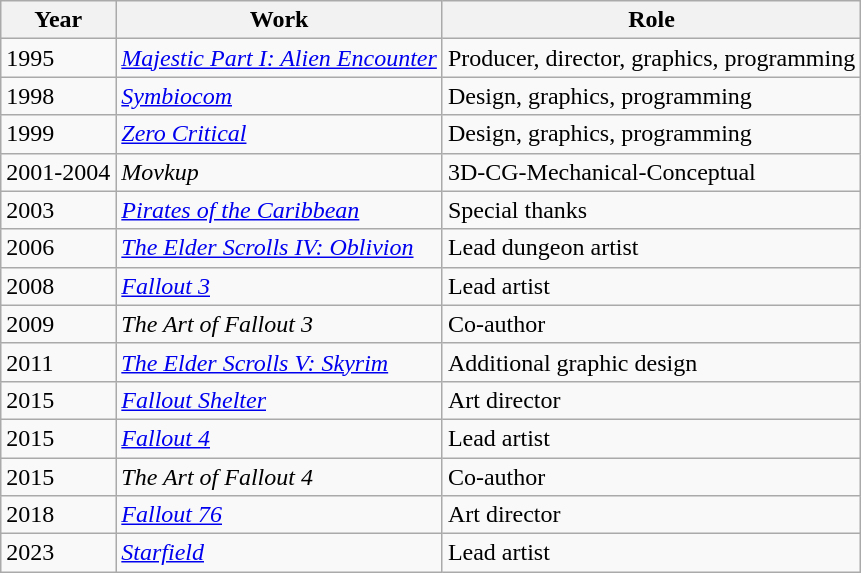<table class="wikitable">
<tr>
<th>Year</th>
<th>Work</th>
<th>Role</th>
</tr>
<tr>
<td>1995</td>
<td><em><a href='#'>Majestic Part I: Alien Encounter</a></em></td>
<td>Producer, director, graphics, programming</td>
</tr>
<tr>
<td>1998</td>
<td><em><a href='#'>Symbiocom</a></em></td>
<td>Design, graphics, programming</td>
</tr>
<tr>
<td>1999</td>
<td><em><a href='#'>Zero Critical</a></em></td>
<td>Design, graphics, programming</td>
</tr>
<tr>
<td>2001-2004</td>
<td><em>Movkup</em></td>
<td>3D-CG-Mechanical-Conceptual</td>
</tr>
<tr>
<td>2003</td>
<td><em><a href='#'>Pirates of the Caribbean</a></em></td>
<td>Special thanks</td>
</tr>
<tr>
<td>2006</td>
<td><em><a href='#'>The Elder Scrolls IV: Oblivion</a></em></td>
<td>Lead dungeon artist</td>
</tr>
<tr>
<td>2008</td>
<td><em><a href='#'>Fallout 3</a></em></td>
<td>Lead artist</td>
</tr>
<tr>
<td>2009</td>
<td><em>The Art of Fallout 3</em></td>
<td>Co-author</td>
</tr>
<tr>
<td>2011</td>
<td><em><a href='#'>The Elder Scrolls V: Skyrim</a></em></td>
<td>Additional graphic design</td>
</tr>
<tr>
<td>2015</td>
<td><em><a href='#'>Fallout Shelter</a></em></td>
<td>Art director</td>
</tr>
<tr>
<td>2015</td>
<td><em><a href='#'>Fallout 4</a></em></td>
<td>Lead artist</td>
</tr>
<tr>
<td>2015</td>
<td><em>The Art of Fallout 4</em></td>
<td>Co-author</td>
</tr>
<tr>
<td>2018</td>
<td><em><a href='#'>Fallout 76</a></em></td>
<td>Art director</td>
</tr>
<tr>
<td>2023</td>
<td><em><a href='#'>Starfield</a></em></td>
<td>Lead artist</td>
</tr>
</table>
